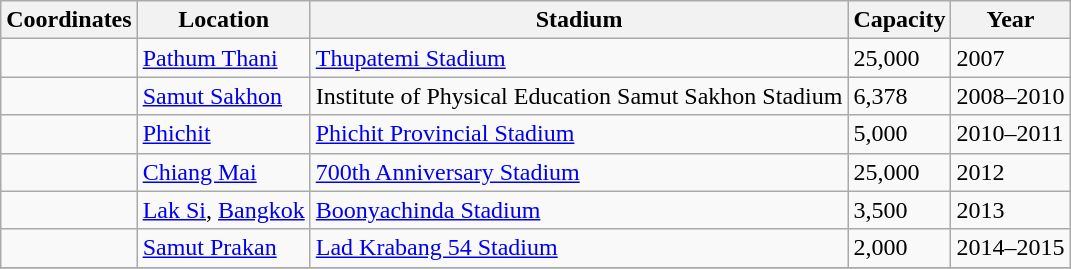<table class="wikitable sortable">
<tr>
<th>Coordinates</th>
<th>Location</th>
<th>Stadium</th>
<th>Capacity</th>
<th>Year</th>
</tr>
<tr>
<td></td>
<td><a href='#'>Pathum Thani</a></td>
<td><a href='#'>Thupatemi Stadium</a></td>
<td>25,000</td>
<td>2007</td>
</tr>
<tr>
<td></td>
<td><a href='#'>Samut Sakhon</a></td>
<td>Institute of Physical Education Samut Sakhon Stadium</td>
<td>6,378</td>
<td>2008–2010</td>
</tr>
<tr>
<td></td>
<td><a href='#'>Phichit</a></td>
<td><a href='#'>Phichit Provincial Stadium</a></td>
<td>5,000</td>
<td>2010–2011</td>
</tr>
<tr>
<td></td>
<td><a href='#'>Chiang Mai</a></td>
<td><a href='#'>700th Anniversary Stadium</a></td>
<td>25,000</td>
<td>2012</td>
</tr>
<tr>
<td></td>
<td><a href='#'>Lak Si</a>, <a href='#'>Bangkok</a></td>
<td><a href='#'>Boonyachinda Stadium</a></td>
<td>3,500</td>
<td>2013</td>
</tr>
<tr>
<td></td>
<td><a href='#'>Samut Prakan</a></td>
<td><a href='#'>Lad Krabang 54 Stadium</a></td>
<td>2,000</td>
<td>2014–2015</td>
</tr>
<tr>
</tr>
</table>
